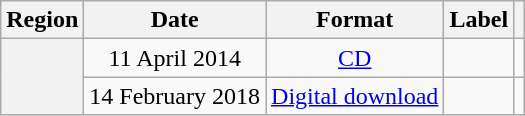<table class="wikitable plainrowheaders" style="text-align:center">
<tr>
<th scope="col">Region</th>
<th scope="col">Date</th>
<th scope="col">Format</th>
<th scope="col">Label</th>
<th scope="col"></th>
</tr>
<tr>
<th scope="row" rowspan="2"></th>
<td>11 April 2014</td>
<td><a href='#'>CD</a></td>
<td></td>
<td></td>
</tr>
<tr>
<td>14 February 2018</td>
<td><a href='#'>Digital download</a></td>
<td></td>
<td></td>
</tr>
</table>
